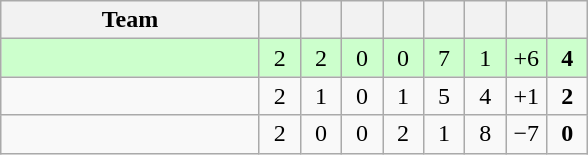<table class="wikitable" style="text-align:center">
<tr>
<th width=165>Team</th>
<th width=20></th>
<th width=20></th>
<th width=20></th>
<th width=20></th>
<th width=20></th>
<th width=20></th>
<th width=20></th>
<th width=20></th>
</tr>
<tr bgcolor=ccffcc>
<td align=left></td>
<td>2</td>
<td>2</td>
<td>0</td>
<td>0</td>
<td>7</td>
<td>1</td>
<td>+6</td>
<td><strong>4</strong></td>
</tr>
<tr>
<td align=left></td>
<td>2</td>
<td>1</td>
<td>0</td>
<td>1</td>
<td>5</td>
<td>4</td>
<td>+1</td>
<td><strong>2</strong></td>
</tr>
<tr>
<td align=left></td>
<td>2</td>
<td>0</td>
<td>0</td>
<td>2</td>
<td>1</td>
<td>8</td>
<td>−7</td>
<td><strong>0</strong></td>
</tr>
</table>
